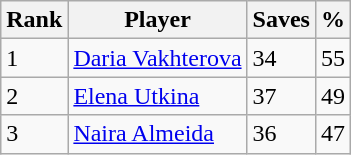<table class="wikitable">
<tr>
<th>Rank</th>
<th>Player</th>
<th>Saves</th>
<th>%</th>
</tr>
<tr>
<td>1</td>
<td><a href='#'>Daria Vakhterova</a></td>
<td>34</td>
<td>55</td>
</tr>
<tr>
<td>2</td>
<td><a href='#'>Elena Utkina</a></td>
<td>37</td>
<td>49</td>
</tr>
<tr>
<td>3</td>
<td><a href='#'>Naira Almeida</a></td>
<td>36</td>
<td>47</td>
</tr>
</table>
